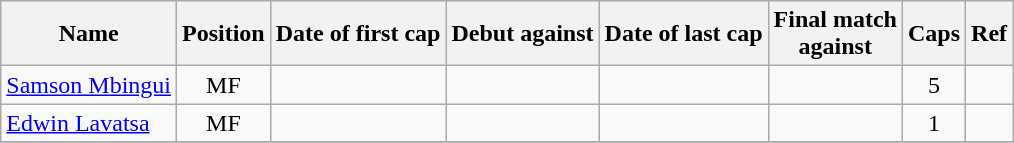<table class="wikitable plainrowheaders sortable" style="text-align: center;">
<tr>
<th scope="col">Name</th>
<th scope="col">Position</th>
<th scope="col">Date of first cap</th>
<th scope="col">Debut against</th>
<th scope="col">Date of last cap</th>
<th scope="col">Final match<br>against</th>
<th scope="col">Caps</th>
<th scope="col" class="unsortable">Ref</th>
</tr>
<tr>
<td scope="row" align="left"> <a href='#'>Samson Mbingui</a></td>
<td align="center">MF</td>
<td align="center"></td>
<td align="center"></td>
<td align="center"></td>
<td align="center"></td>
<td align="center">5</td>
<td></td>
</tr>
<tr>
<td scope="row" align="left"> <a href='#'>Edwin Lavatsa</a></td>
<td align="center">MF</td>
<td align="center"></td>
<td align="center"></td>
<td align="center"></td>
<td align="center"></td>
<td align="center">1</td>
<td></td>
</tr>
<tr>
</tr>
</table>
